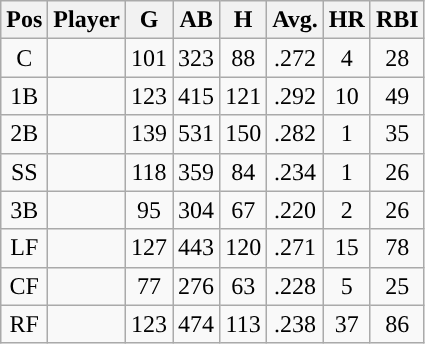<table class="wikitable sortable">
<tr>
<th>Pos</th>
<th>Player</th>
<th>G</th>
<th>AB</th>
<th>H</th>
<th>Avg.</th>
<th>HR</th>
<th>RBI</th>
</tr>
<tr align="center">
<td>C</td>
<td></td>
<td>101</td>
<td>323</td>
<td>88</td>
<td>.272</td>
<td>4</td>
<td>28</td>
</tr>
<tr align="center">
<td>1B</td>
<td></td>
<td>123</td>
<td>415</td>
<td>121</td>
<td>.292</td>
<td>10</td>
<td>49</td>
</tr>
<tr align="center">
<td>2B</td>
<td></td>
<td>139</td>
<td>531</td>
<td>150</td>
<td>.282</td>
<td>1</td>
<td>35</td>
</tr>
<tr align="center">
<td>SS</td>
<td></td>
<td>118</td>
<td>359</td>
<td>84</td>
<td>.234</td>
<td>1</td>
<td>26</td>
</tr>
<tr align="center">
<td>3B</td>
<td></td>
<td>95</td>
<td>304</td>
<td>67</td>
<td>.220</td>
<td>2</td>
<td>26</td>
</tr>
<tr align="center">
<td>LF</td>
<td></td>
<td>127</td>
<td>443</td>
<td>120</td>
<td>.271</td>
<td>15</td>
<td>78</td>
</tr>
<tr align="center">
<td>CF</td>
<td></td>
<td>77</td>
<td>276</td>
<td>63</td>
<td>.228</td>
<td>5</td>
<td>25</td>
</tr>
<tr align="center">
<td>RF</td>
<td></td>
<td>123</td>
<td>474</td>
<td>113</td>
<td>.238</td>
<td>37</td>
<td>86</td>
</tr>
</table>
